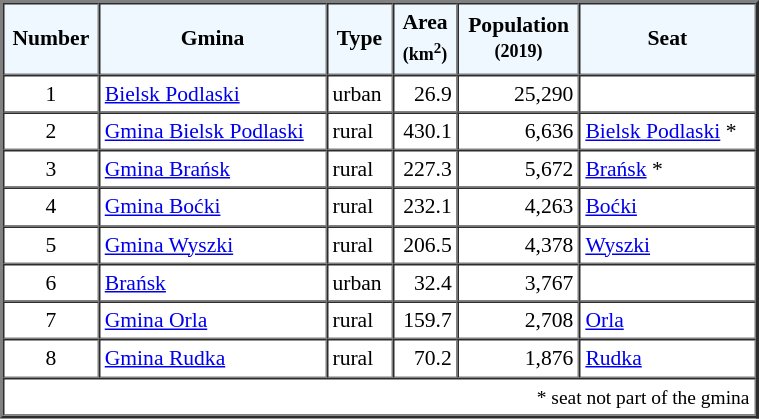<table width="40%" border="2" cellpadding="3" cellspacing="0" style="font-size:90%;line-height:120%;">
<tr bgcolor="F0F8FF">
<td style="text-align:center;"><strong>Number</strong></td>
<td style="text-align:center;"><strong>Gmina</strong></td>
<td style="text-align:center;"><strong>Type</strong></td>
<td style="text-align:center;"><strong>Area<br><small>(km<sup>2</sup>)</small></strong></td>
<td style="text-align:center;"><strong>Population<br><small>(2019)</small></strong></td>
<td style="text-align:center;"><strong>Seat</strong></td>
</tr>
<tr>
<td style="text-align:center;">1</td>
<td><a href='#'>Bielsk Podlaski</a></td>
<td>urban</td>
<td style="text-align:right;">26.9</td>
<td style="text-align:right;">25,290</td>
<td> </td>
</tr>
<tr>
<td style="text-align:center;">2</td>
<td><a href='#'>Gmina Bielsk Podlaski</a></td>
<td>rural</td>
<td style="text-align:right;">430.1</td>
<td style="text-align:right;">6,636</td>
<td><a href='#'>Bielsk Podlaski</a> *</td>
</tr>
<tr>
<td style="text-align:center;">3</td>
<td><a href='#'>Gmina Brańsk</a></td>
<td>rural</td>
<td style="text-align:right;">227.3</td>
<td style="text-align:right;">5,672</td>
<td><a href='#'>Brańsk</a> *</td>
</tr>
<tr>
<td style="text-align:center;">4</td>
<td><a href='#'>Gmina Boćki</a></td>
<td>rural</td>
<td style="text-align:right;">232.1</td>
<td style="text-align:right;">4,263</td>
<td><a href='#'>Boćki</a></td>
</tr>
<tr>
<td style="text-align:center;">5</td>
<td><a href='#'>Gmina Wyszki</a></td>
<td>rural</td>
<td style="text-align:right;">206.5</td>
<td style="text-align:right;">4,378</td>
<td><a href='#'>Wyszki</a></td>
</tr>
<tr>
<td style="text-align:center;">6</td>
<td><a href='#'>Brańsk</a></td>
<td>urban</td>
<td style="text-align:right;">32.4</td>
<td style="text-align:right;">3,767</td>
<td> </td>
</tr>
<tr>
<td style="text-align:center;">7</td>
<td><a href='#'>Gmina Orla</a></td>
<td>rural</td>
<td style="text-align:right;">159.7</td>
<td style="text-align:right;">2,708</td>
<td><a href='#'>Orla</a></td>
</tr>
<tr>
<td style="text-align:center;">8</td>
<td><a href='#'>Gmina Rudka</a></td>
<td>rural</td>
<td style="text-align:right;">70.2</td>
<td style="text-align:right;">1,876</td>
<td><a href='#'>Rudka</a></td>
</tr>
<tr>
<td colspan=6 style="text-align:right;font-size:90%">* seat not part of the gmina</td>
</tr>
<tr>
</tr>
</table>
